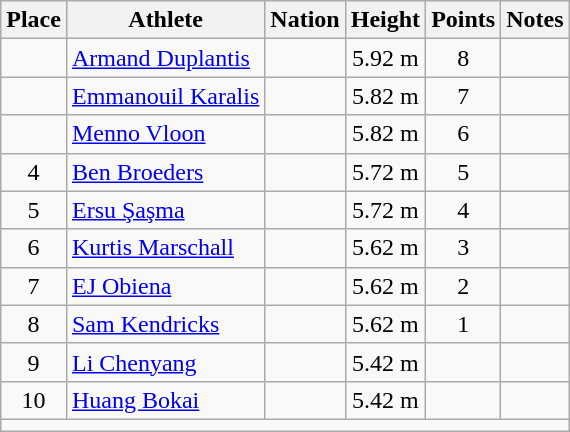<table class="wikitable mw-datatable sortable" style="text-align:center;">
<tr>
<th scope="col">Place</th>
<th scope="col">Athlete</th>
<th scope="col">Nation</th>
<th scope="col">Height</th>
<th scope="col">Points</th>
<th scope="col">Notes</th>
</tr>
<tr>
<td></td>
<td align="left"><a href='#'>Armand Duplantis</a></td>
<td align="left"></td>
<td>5.92 m</td>
<td>8</td>
<td></td>
</tr>
<tr>
<td></td>
<td align="left"><a href='#'>Emmanouil Karalis</a></td>
<td align="left"></td>
<td>5.82 m</td>
<td>7</td>
<td></td>
</tr>
<tr>
<td></td>
<td align="left"><a href='#'>Menno Vloon</a></td>
<td align="left"></td>
<td>5.82 m</td>
<td>6</td>
<td></td>
</tr>
<tr>
<td>4</td>
<td align="left"><a href='#'>Ben Broeders</a></td>
<td align="left"></td>
<td>5.72 m</td>
<td>5</td>
<td></td>
</tr>
<tr>
<td>5</td>
<td align="left"><a href='#'>Ersu Şaşma</a></td>
<td align="left"></td>
<td>5.72 m</td>
<td>4</td>
<td></td>
</tr>
<tr>
<td>6</td>
<td align="left"><a href='#'>Kurtis Marschall</a></td>
<td align="left"></td>
<td>5.62 m</td>
<td>3</td>
<td></td>
</tr>
<tr>
<td>7</td>
<td align="left"><a href='#'>EJ Obiena</a></td>
<td align="left"></td>
<td>5.62 m</td>
<td>2</td>
<td></td>
</tr>
<tr>
<td>8</td>
<td align="left"><a href='#'>Sam Kendricks</a></td>
<td align="left"></td>
<td>5.62 m</td>
<td>1</td>
<td></td>
</tr>
<tr>
<td>9</td>
<td align="left"><a href='#'>Li Chenyang</a></td>
<td align="left"></td>
<td>5.42 m</td>
<td></td>
<td></td>
</tr>
<tr>
<td>10</td>
<td align="left"><a href='#'>Huang Bokai</a></td>
<td align="left"></td>
<td>5.42 m</td>
<td></td>
<td></td>
</tr>
<tr class="sortbottom">
<td colspan="6"></td>
</tr>
</table>
